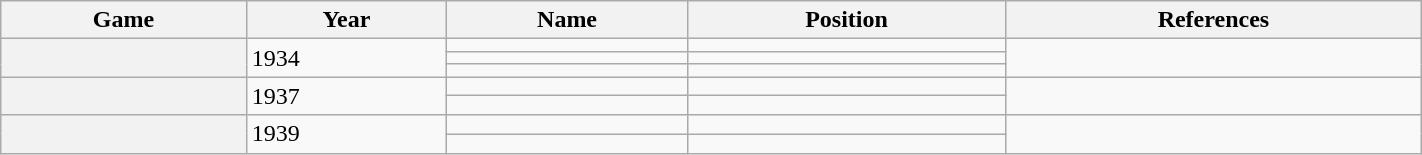<table class="wikitable sortable" width="75%">
<tr>
<th scope="col">Game</th>
<th scope="col">Year</th>
<th scope="col">Name</th>
<th scope="col">Position</th>
<th scope="col" class="unsortable">References</th>
</tr>
<tr>
<th scope="row" rowspan="3"></th>
<td rowspan="3">1934</td>
<td></td>
<td></td>
<td rowspan="3"></td>
</tr>
<tr>
<td></td>
<td></td>
</tr>
<tr>
<td></td>
<td></td>
</tr>
<tr>
<th scope="row" rowspan="2"></th>
<td rowspan="2">1937</td>
<td></td>
<td></td>
<td rowspan="2"></td>
</tr>
<tr>
<td></td>
<td></td>
</tr>
<tr>
<th scope="row" rowspan="2"></th>
<td rowspan="2">1939</td>
<td></td>
<td></td>
<td rowspan="2"></td>
</tr>
<tr>
<td></td>
<td></td>
</tr>
</table>
